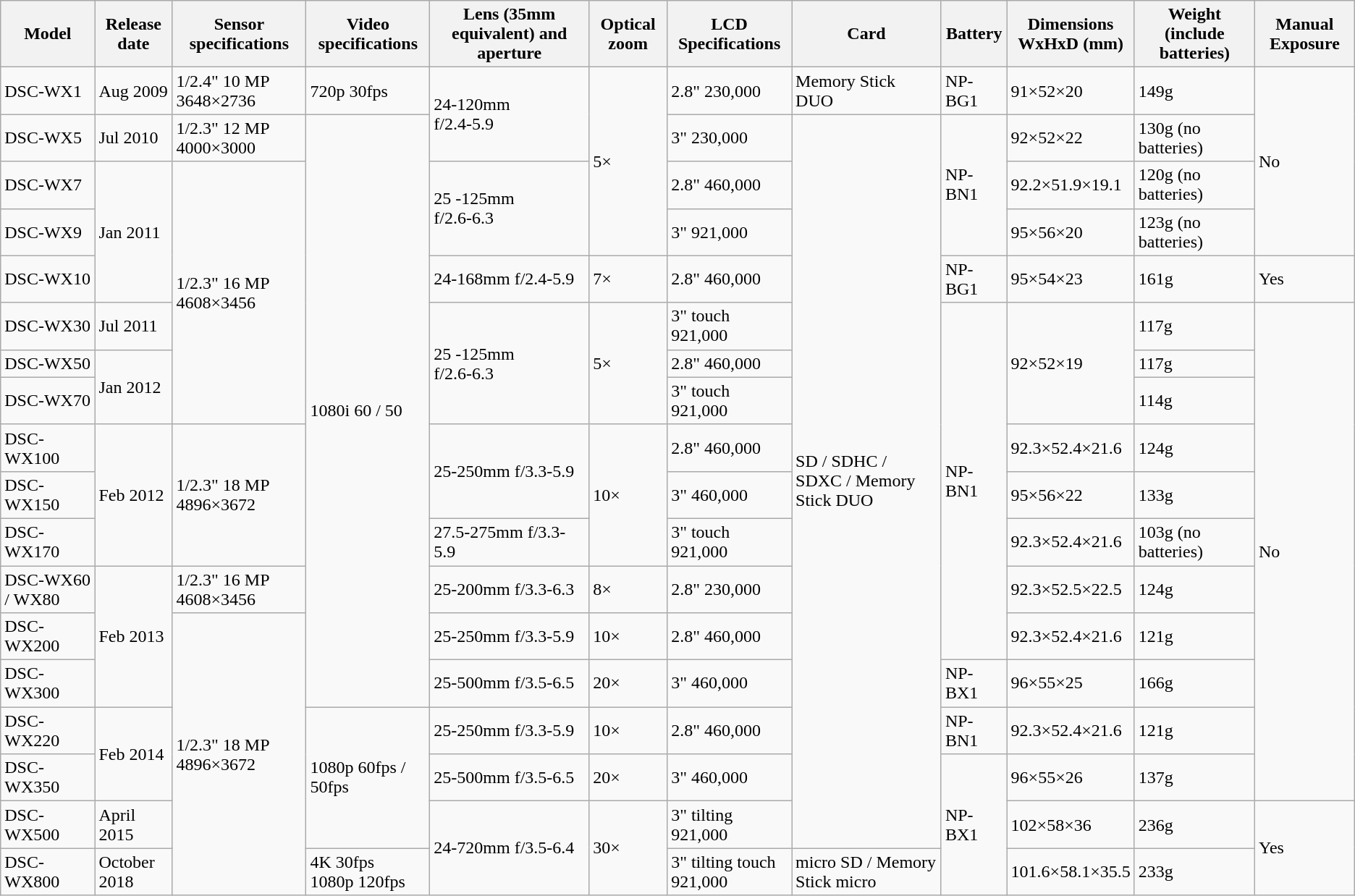<table class="wikitable">
<tr>
<th>Model</th>
<th>Release date</th>
<th>Sensor specifications</th>
<th>Video specifications</th>
<th>Lens (35mm equivalent) and aperture</th>
<th>Optical zoom</th>
<th>LCD Specifications</th>
<th>Card</th>
<th>Battery</th>
<th>Dimensions<br>WxHxD (mm)</th>
<th>Weight (include batteries)</th>
<th>Manual Exposure</th>
</tr>
<tr>
<td>DSC-WX1</td>
<td>Aug 2009</td>
<td>1/2.4" 10 MP<br>3648×2736</td>
<td>720p 30fps</td>
<td rowspan="2">24-120mm<br>f/2.4-5.9</td>
<td rowspan="4">5×</td>
<td>2.8" 230,000</td>
<td>Memory Stick DUO</td>
<td>NP-BG1</td>
<td>91×52×20</td>
<td>149g</td>
<td rowspan="4">No</td>
</tr>
<tr>
<td>DSC-WX5</td>
<td>Jul 2010</td>
<td>1/2.3" 12 MP<br>4000×3000</td>
<td rowspan="13">1080i 60 / 50</td>
<td>3" 230,000</td>
<td rowspan="16">SD / SDHC / SDXC / Memory Stick DUO</td>
<td rowspan="3">NP-BN1</td>
<td>92×52×22</td>
<td>130g (no batteries)</td>
</tr>
<tr>
<td>DSC-WX7</td>
<td rowspan="3">Jan 2011</td>
<td rowspan="6">1/2.3" 16 MP<br>4608×3456</td>
<td rowspan="2">25 -125mm<br>f/2.6-6.3</td>
<td>2.8" 460,000</td>
<td>92.2×51.9×19.1</td>
<td>120g (no batteries)</td>
</tr>
<tr>
<td>DSC-WX9</td>
<td>3" 921,000</td>
<td>95×56×20</td>
<td>123g (no batteries)</td>
</tr>
<tr>
<td>DSC-WX10</td>
<td>24-168mm f/2.4-5.9</td>
<td>7×</td>
<td>2.8" 460,000</td>
<td>NP-BG1</td>
<td>95×54×23</td>
<td>161g</td>
<td>Yes</td>
</tr>
<tr>
<td>DSC-WX30</td>
<td>Jul 2011</td>
<td rowspan="3">25 -125mm<br>f/2.6-6.3</td>
<td rowspan="3">5×</td>
<td>3" touch 921,000</td>
<td rowspan="8">NP-BN1</td>
<td rowspan="3">92×52×19</td>
<td>117g</td>
<td rowspan="11">No</td>
</tr>
<tr>
<td>DSC-WX50</td>
<td rowspan="2">Jan 2012</td>
<td>2.8" 460,000</td>
<td>117g</td>
</tr>
<tr>
<td>DSC-WX70</td>
<td>3" touch 921,000</td>
<td>114g</td>
</tr>
<tr>
<td>DSC-WX100</td>
<td rowspan="3">Feb 2012</td>
<td rowspan="3">1/2.3" 18 MP 4896×3672</td>
<td rowspan="2">25-250mm f/3.3-5.9</td>
<td rowspan="3">10×</td>
<td>2.8" 460,000</td>
<td>92.3×52.4×21.6</td>
<td>124g</td>
</tr>
<tr>
<td>DSC-WX150</td>
<td>3" 460,000</td>
<td>95×56×22</td>
<td>133g</td>
</tr>
<tr>
<td>DSC-WX170</td>
<td>27.5-275mm f/3.3-5.9</td>
<td>3" touch 921,000</td>
<td>92.3×52.4×21.6</td>
<td>103g (no batteries)</td>
</tr>
<tr>
<td>DSC-WX60 / WX80</td>
<td rowspan="3">Feb 2013</td>
<td>1/2.3" 16 MP<br>4608×3456</td>
<td>25-200mm f/3.3-6.3</td>
<td>8×</td>
<td>2.8" 230,000</td>
<td>92.3×52.5×22.5</td>
<td>124g</td>
</tr>
<tr>
<td>DSC-WX200</td>
<td rowspan="6">1/2.3" 18 MP 4896×3672</td>
<td>25-250mm f/3.3-5.9</td>
<td>10×</td>
<td>2.8" 460,000</td>
<td>92.3×52.4×21.6</td>
<td>121g</td>
</tr>
<tr>
<td>DSC-WX300</td>
<td>25-500mm f/3.5-6.5</td>
<td>20×</td>
<td>3" 460,000</td>
<td>NP-BX1</td>
<td>96×55×25</td>
<td>166g</td>
</tr>
<tr>
<td>DSC-WX220</td>
<td rowspan="2">Feb 2014</td>
<td rowspan="3">1080p 60fps / 50fps</td>
<td>25-250mm f/3.3-5.9</td>
<td>10×</td>
<td>2.8" 460,000</td>
<td>NP-BN1</td>
<td>92.3×52.4×21.6</td>
<td>121g</td>
</tr>
<tr>
<td>DSC-WX350</td>
<td>25-500mm f/3.5-6.5</td>
<td>20×</td>
<td>3" 460,000</td>
<td rowspan="3">NP-BX1</td>
<td>96×55×26</td>
<td>137g</td>
</tr>
<tr>
<td>DSC-WX500</td>
<td>April 2015</td>
<td rowspan="2">24-720mm f/3.5-6.4</td>
<td rowspan="2">30×</td>
<td>3" tilting 921,000</td>
<td>102×58×36</td>
<td>236g</td>
<td rowspan="2">Yes</td>
</tr>
<tr>
<td>DSC-WX800</td>
<td>October 2018</td>
<td>4K 30fps<br>1080p 120fps</td>
<td>3" tilting touch<br>921,000</td>
<td>micro SD / Memory Stick micro</td>
<td>101.6×58.1×35.5</td>
<td>233g</td>
</tr>
</table>
